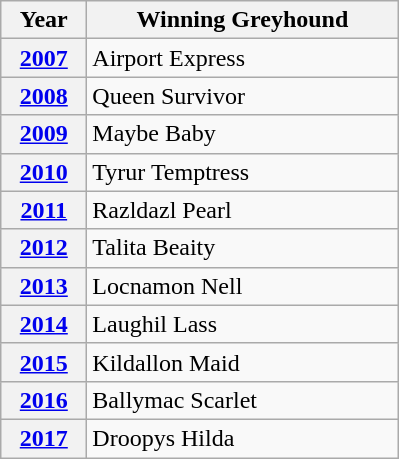<table class="wikitable">
<tr>
<th width=50>Year</th>
<th width=200>Winning Greyhound</th>
</tr>
<tr>
<th><a href='#'>2007</a></th>
<td>Airport Express</td>
</tr>
<tr>
<th><a href='#'>2008</a></th>
<td>Queen Survivor</td>
</tr>
<tr>
<th><a href='#'>2009</a></th>
<td>Maybe Baby</td>
</tr>
<tr>
<th><a href='#'>2010</a></th>
<td>Tyrur Temptress</td>
</tr>
<tr>
<th><a href='#'>2011</a></th>
<td>Razldazl Pearl</td>
</tr>
<tr>
<th><a href='#'>2012</a></th>
<td>Talita Beaity</td>
</tr>
<tr>
<th><a href='#'>2013</a></th>
<td>Locnamon Nell</td>
</tr>
<tr>
<th><a href='#'>2014</a></th>
<td>Laughil Lass</td>
</tr>
<tr>
<th><a href='#'>2015</a></th>
<td>Kildallon Maid</td>
</tr>
<tr>
<th><a href='#'>2016</a></th>
<td>Ballymac Scarlet</td>
</tr>
<tr>
<th><a href='#'>2017</a></th>
<td>Droopys Hilda </td>
</tr>
</table>
